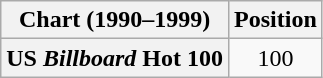<table class="wikitable plainrowheaders" style="text-align:center">
<tr>
<th>Chart (1990–1999)</th>
<th>Position</th>
</tr>
<tr>
<th scope="row">US <em>Billboard</em> Hot 100</th>
<td>100</td>
</tr>
</table>
